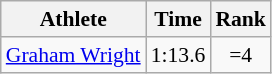<table class="wikitable" style="font-size:90%;">
<tr>
<th>Athlete</th>
<th>Time</th>
<th>Rank</th>
</tr>
<tr align=center>
<td align=left><a href='#'>Graham Wright</a></td>
<td>1:13.6</td>
<td>=4</td>
</tr>
</table>
